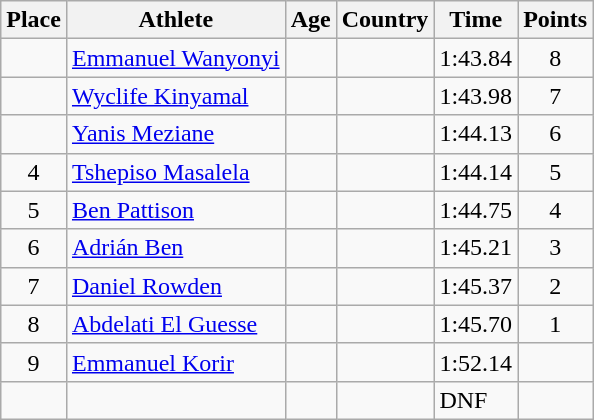<table class="wikitable mw-datatable sortable">
<tr>
<th>Place</th>
<th>Athlete</th>
<th>Age</th>
<th>Country</th>
<th>Time</th>
<th>Points</th>
</tr>
<tr>
<td align=center></td>
<td><a href='#'>Emmanuel Wanyonyi</a></td>
<td></td>
<td></td>
<td>1:43.84</td>
<td align=center>8</td>
</tr>
<tr>
<td align=center></td>
<td><a href='#'>Wyclife Kinyamal</a></td>
<td></td>
<td></td>
<td>1:43.98</td>
<td align=center>7</td>
</tr>
<tr>
<td align=center></td>
<td><a href='#'>Yanis Meziane</a></td>
<td></td>
<td></td>
<td>1:44.13</td>
<td align=center>6</td>
</tr>
<tr>
<td align=center>4</td>
<td><a href='#'>Tshepiso Masalela</a></td>
<td></td>
<td></td>
<td>1:44.14</td>
<td align=center>5</td>
</tr>
<tr>
<td align=center>5</td>
<td><a href='#'>Ben Pattison</a></td>
<td></td>
<td></td>
<td>1:44.75</td>
<td align=center>4</td>
</tr>
<tr>
<td align=center>6</td>
<td><a href='#'>Adrián Ben</a></td>
<td></td>
<td></td>
<td>1:45.21</td>
<td align=center>3</td>
</tr>
<tr>
<td align=center>7</td>
<td><a href='#'>Daniel Rowden</a></td>
<td></td>
<td></td>
<td>1:45.37</td>
<td align=center>2</td>
</tr>
<tr>
<td align=center>8</td>
<td><a href='#'>Abdelati El Guesse</a></td>
<td></td>
<td></td>
<td>1:45.70</td>
<td align=center>1</td>
</tr>
<tr>
<td align=center>9</td>
<td><a href='#'>Emmanuel Korir</a></td>
<td></td>
<td></td>
<td>1:52.14</td>
<td align=center></td>
</tr>
<tr>
<td align=center></td>
<td></td>
<td></td>
<td></td>
<td>DNF</td>
<td align=center></td>
</tr>
</table>
